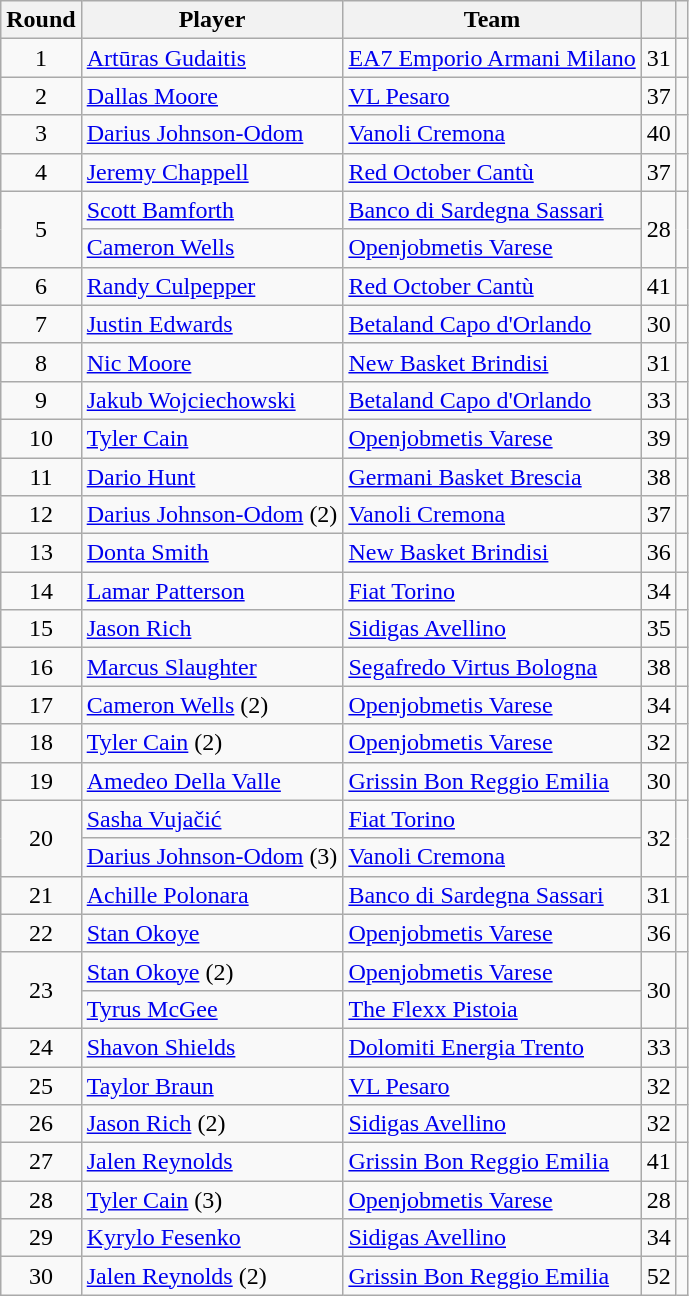<table class="wikitable sortable" style="text-align: center;">
<tr>
<th>Round</th>
<th>Player</th>
<th>Team</th>
<th></th>
<th></th>
</tr>
<tr>
<td>1</td>
<td style="text-align:left;"> <a href='#'>Artūras Gudaitis</a></td>
<td style="text-align:left;"><a href='#'>EA7 Emporio Armani Milano</a></td>
<td>31</td>
<td></td>
</tr>
<tr>
<td>2</td>
<td style="text-align:left;"> <a href='#'>Dallas Moore</a></td>
<td style="text-align:left;"><a href='#'>VL Pesaro</a></td>
<td>37</td>
<td></td>
</tr>
<tr>
<td>3</td>
<td style="text-align:left;"> <a href='#'>Darius Johnson-Odom</a></td>
<td style="text-align:left;"><a href='#'>Vanoli Cremona</a></td>
<td>40</td>
<td></td>
</tr>
<tr>
<td>4</td>
<td style="text-align:left;"> <a href='#'>Jeremy Chappell</a></td>
<td style="text-align:left;"><a href='#'>Red October Cantù</a></td>
<td>37</td>
<td></td>
</tr>
<tr>
<td rowspan="2">5</td>
<td style="text-align:left;"> <a href='#'>Scott Bamforth</a></td>
<td style="text-align:left;"><a href='#'>Banco di Sardegna Sassari</a></td>
<td rowspan="2">28</td>
<td rowspan="2"></td>
</tr>
<tr>
<td style="text-align:left;"> <a href='#'>Cameron Wells</a></td>
<td style="text-align:left;"><a href='#'>Openjobmetis Varese</a></td>
</tr>
<tr>
<td>6</td>
<td style="text-align:left;"> <a href='#'>Randy Culpepper</a></td>
<td style="text-align:left;"><a href='#'>Red October Cantù</a></td>
<td>41</td>
<td></td>
</tr>
<tr>
<td>7</td>
<td style="text-align:left;"> <a href='#'>Justin Edwards</a></td>
<td style="text-align:left;"><a href='#'>Betaland Capo d'Orlando</a></td>
<td>30</td>
<td></td>
</tr>
<tr>
<td>8</td>
<td style="text-align:left;"> <a href='#'>Nic Moore</a></td>
<td style="text-align:left;"><a href='#'>New Basket Brindisi</a></td>
<td>31</td>
<td></td>
</tr>
<tr>
<td>9</td>
<td style="text-align:left;"> <a href='#'>Jakub Wojciechowski</a></td>
<td style="text-align:left;"><a href='#'>Betaland Capo d'Orlando</a></td>
<td>33</td>
<td></td>
</tr>
<tr>
<td>10</td>
<td style="text-align:left;"> <a href='#'>Tyler Cain</a></td>
<td style="text-align:left;"><a href='#'>Openjobmetis Varese</a></td>
<td>39</td>
<td></td>
</tr>
<tr>
<td>11</td>
<td style="text-align:left;"> <a href='#'>Dario Hunt</a></td>
<td style="text-align:left;"><a href='#'>Germani Basket Brescia</a></td>
<td>38</td>
<td></td>
</tr>
<tr>
<td>12</td>
<td style="text-align:left;"> <a href='#'>Darius Johnson-Odom</a> (2)</td>
<td style="text-align:left;"><a href='#'>Vanoli Cremona</a></td>
<td>37</td>
<td></td>
</tr>
<tr>
<td>13</td>
<td style="text-align:left;"> <a href='#'>Donta Smith</a></td>
<td style="text-align:left;"><a href='#'>New Basket Brindisi</a></td>
<td>36</td>
<td></td>
</tr>
<tr>
<td>14</td>
<td style="text-align:left;"> <a href='#'>Lamar Patterson</a></td>
<td style="text-align:left;"><a href='#'>Fiat Torino</a></td>
<td>34</td>
<td></td>
</tr>
<tr>
<td>15</td>
<td style="text-align:left;"> <a href='#'>Jason Rich</a></td>
<td style="text-align:left;"><a href='#'>Sidigas Avellino</a></td>
<td>35</td>
<td></td>
</tr>
<tr>
<td>16</td>
<td style="text-align:left;"> <a href='#'>Marcus Slaughter</a></td>
<td style="text-align:left;"><a href='#'>Segafredo Virtus Bologna</a></td>
<td>38</td>
<td></td>
</tr>
<tr>
<td>17</td>
<td style="text-align:left;"> <a href='#'>Cameron Wells</a> (2)</td>
<td style="text-align:left;"><a href='#'>Openjobmetis Varese</a></td>
<td>34</td>
<td></td>
</tr>
<tr>
<td>18</td>
<td style="text-align:left;"> <a href='#'>Tyler Cain</a> (2)</td>
<td style="text-align:left;"><a href='#'>Openjobmetis Varese</a></td>
<td>32</td>
<td></td>
</tr>
<tr>
<td>19</td>
<td style="text-align:left;"> <a href='#'>Amedeo Della Valle</a></td>
<td style="text-align:left;"><a href='#'>Grissin Bon Reggio Emilia</a></td>
<td>30</td>
<td></td>
</tr>
<tr>
<td rowspan="2">20</td>
<td style="text-align:left;"> <a href='#'>Sasha Vujačić</a></td>
<td style="text-align:left;"><a href='#'>Fiat Torino</a></td>
<td rowspan="2">32</td>
<td rowspan="2"></td>
</tr>
<tr>
<td style="text-align:left;"> <a href='#'>Darius Johnson-Odom</a> (3)</td>
<td style="text-align:left;"><a href='#'>Vanoli Cremona</a></td>
</tr>
<tr>
<td>21</td>
<td style="text-align:left;"> <a href='#'>Achille Polonara</a></td>
<td style="text-align:left;"><a href='#'>Banco di Sardegna Sassari</a></td>
<td>31</td>
<td></td>
</tr>
<tr>
<td>22</td>
<td style="text-align:left;"> <a href='#'>Stan Okoye</a></td>
<td style="text-align:left;"><a href='#'>Openjobmetis Varese</a></td>
<td>36</td>
<td></td>
</tr>
<tr>
<td rowspan="2">23</td>
<td style="text-align:left;"> <a href='#'>Stan Okoye</a> (2)</td>
<td style="text-align:left;"><a href='#'>Openjobmetis Varese</a></td>
<td rowspan="2">30</td>
<td rowspan="2"></td>
</tr>
<tr>
<td style="text-align:left;"> <a href='#'>Tyrus McGee</a></td>
<td style="text-align:left;"><a href='#'>The Flexx Pistoia</a></td>
</tr>
<tr>
<td>24</td>
<td style="text-align:left;"> <a href='#'>Shavon Shields</a></td>
<td style="text-align:left;"><a href='#'>Dolomiti Energia Trento</a></td>
<td>33</td>
<td></td>
</tr>
<tr>
<td>25</td>
<td style="text-align:left;"> <a href='#'>Taylor Braun</a></td>
<td style="text-align:left;"><a href='#'>VL Pesaro</a></td>
<td>32</td>
<td></td>
</tr>
<tr>
<td>26</td>
<td style="text-align:left;"> <a href='#'>Jason Rich</a> (2)</td>
<td style="text-align:left;"><a href='#'>Sidigas Avellino</a></td>
<td>32</td>
<td></td>
</tr>
<tr>
<td>27</td>
<td style="text-align:left;"> <a href='#'>Jalen Reynolds</a></td>
<td style="text-align:left;"><a href='#'>Grissin Bon Reggio Emilia</a></td>
<td>41</td>
<td></td>
</tr>
<tr>
<td>28</td>
<td style="text-align:left;"> <a href='#'>Tyler Cain</a> (3)</td>
<td style="text-align:left;"><a href='#'>Openjobmetis Varese</a></td>
<td>28</td>
<td></td>
</tr>
<tr>
<td>29</td>
<td style="text-align:left;"> <a href='#'>Kyrylo Fesenko</a></td>
<td style="text-align:left;"><a href='#'>Sidigas Avellino</a></td>
<td>34</td>
<td></td>
</tr>
<tr>
<td>30</td>
<td style="text-align:left;"> <a href='#'>Jalen Reynolds</a> (2)</td>
<td style="text-align:left;"><a href='#'>Grissin Bon Reggio Emilia</a></td>
<td>52</td>
<td></td>
</tr>
</table>
